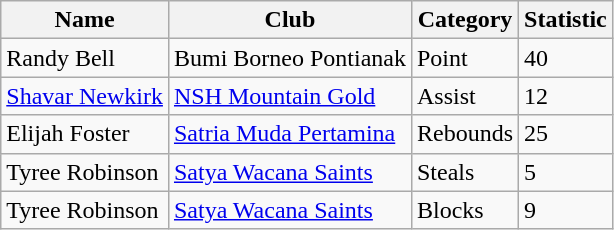<table class="wikitable">
<tr>
<th>Name</th>
<th>Club</th>
<th>Category</th>
<th>Statistic</th>
</tr>
<tr>
<td> Randy Bell</td>
<td>Bumi Borneo Pontianak</td>
<td>Point</td>
<td>40</td>
</tr>
<tr>
<td> <a href='#'>Shavar Newkirk</a></td>
<td><a href='#'>NSH Mountain Gold</a></td>
<td>Assist</td>
<td>12</td>
</tr>
<tr>
<td> Elijah Foster</td>
<td><a href='#'>Satria Muda Pertamina</a></td>
<td>Rebounds</td>
<td>25</td>
</tr>
<tr>
<td> Tyree Robinson</td>
<td><a href='#'>Satya Wacana Saints</a></td>
<td>Steals</td>
<td>5</td>
</tr>
<tr>
<td> Tyree Robinson</td>
<td><a href='#'>Satya Wacana Saints</a></td>
<td>Blocks</td>
<td>9</td>
</tr>
</table>
